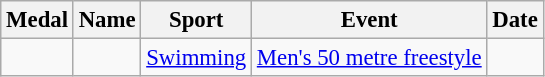<table class="wikitable sortable" style="font-size:95%">
<tr>
<th>Medal</th>
<th>Name</th>
<th>Sport</th>
<th>Event</th>
<th>Date</th>
</tr>
<tr>
<td></td>
<td></td>
<td><a href='#'>Swimming</a></td>
<td><a href='#'>Men's 50 metre freestyle</a></td>
<td></td>
</tr>
</table>
